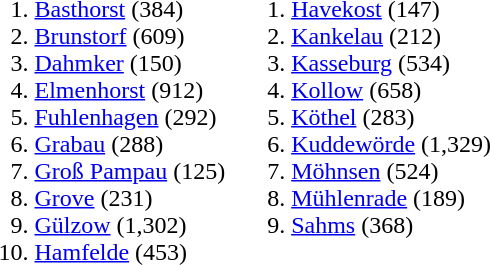<table>
<tr>
<td valign=top><br><ol><li><a href='#'>Basthorst</a> (384)</li><li><a href='#'>Brunstorf</a> (609)</li><li><a href='#'>Dahmker</a> (150)</li><li><a href='#'>Elmenhorst</a> (912)</li><li><a href='#'>Fuhlenhagen</a> (292)</li><li><a href='#'>Grabau</a> (288)</li><li><a href='#'>Groß Pampau</a> (125)</li><li><a href='#'>Grove</a> (231)</li><li><a href='#'>Gülzow</a> (1,302)</li><li><a href='#'>Hamfelde</a> (453)</li></ol></td>
<td valign=top><br><ol>
<li> <a href='#'>Havekost</a> (147)
<li> <a href='#'>Kankelau</a> (212)
<li> <a href='#'>Kasseburg</a> (534)
<li> <a href='#'>Kollow</a> (658)
<li> <a href='#'>Köthel</a> (283)
<li> <a href='#'>Kuddewörde</a> (1,329)
<li> <a href='#'>Möhnsen</a> (524)
<li> <a href='#'>Mühlenrade</a> (189)
<li> <a href='#'>Sahms</a> (368)
</ol></td>
</tr>
</table>
